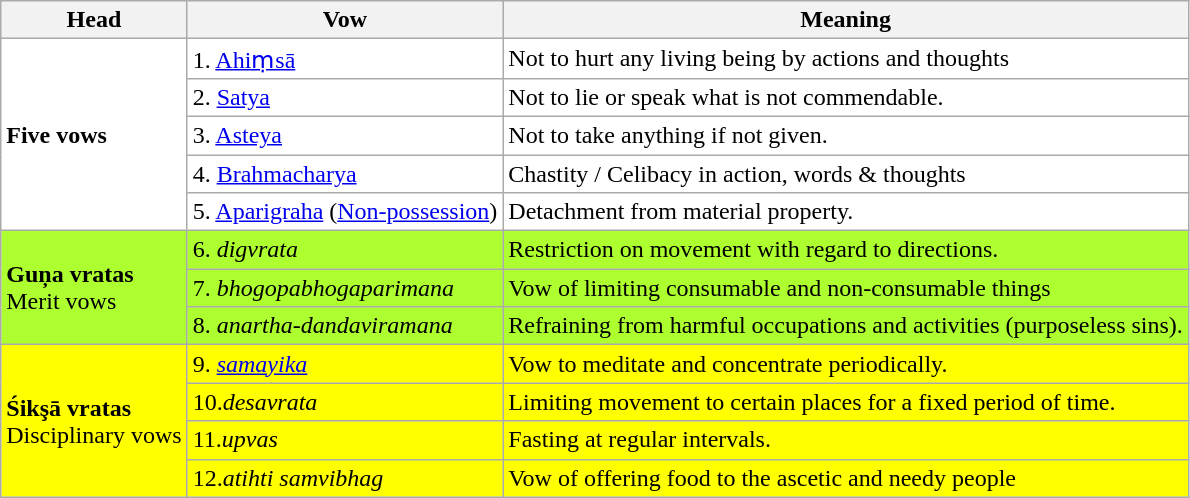<table class="wikitable">
<tr>
<th>Head</th>
<th>Vow</th>
<th>Meaning</th>
</tr>
<tr style="background:#FFF;">
<td rowspan="5"><strong>Five vows</strong><br></td>
<td>1. <a href='#'>Ahiṃsā</a></td>
<td>Not to hurt any living being by actions and thoughts</td>
</tr>
<tr style="background:#FFF;">
<td>2. <a href='#'>Satya</a></td>
<td>Not to lie or speak what is not commendable.</td>
</tr>
<tr style="background:#FFF;">
<td>3. <a href='#'>Asteya</a></td>
<td>Not to take anything if not given.</td>
</tr>
<tr style="background:#FFF;">
<td>4. <a href='#'>Brahmacharya</a></td>
<td>Chastity / Celibacy in action, words & thoughts</td>
</tr>
<tr style="background:#FFF;">
<td>5. <a href='#'>Aparigraha</a> (<a href='#'>Non-possession</a>)</td>
<td>Detachment from material property.</td>
</tr>
<tr style="background:#ADFF2F;">
<td rowspan="3"><strong>Guņa vratas</strong><br>Merit vows</td>
<td>6. <em>digvrata</em></td>
<td>Restriction on movement with regard to directions.</td>
</tr>
<tr style="background:#ADFF2F;">
<td>7. <em>bhogopabhogaparimana</em></td>
<td>Vow of limiting consumable and non-consumable things</td>
</tr>
<tr style="background:#ADFF2F;">
<td>8. <em>anartha-dandaviramana</em></td>
<td>Refraining from harmful occupations and activities (purposeless sins).</td>
</tr>
<tr style="background:#FF0;">
<td rowspan="4"><strong>Śikşā vratas</strong><br>Disciplinary vows</td>
<td>9. <em><a href='#'>samayika</a></em></td>
<td>Vow to meditate and concentrate periodically.</td>
</tr>
<tr style="background:#FF0;">
<td>10.<em>desavrata</em></td>
<td>Limiting movement to certain places for a fixed period of time.</td>
</tr>
<tr style="background:#FF0;">
<td>11.<em>upvas</em></td>
<td>Fasting at regular intervals.</td>
</tr>
<tr style="background:#FF0;">
<td>12.<em>atihti samvibhag</em></td>
<td>Vow of offering food to the ascetic and needy people</td>
</tr>
</table>
